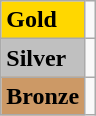<table class="wikitable">
<tr>
<td bgcolor="#ffd700"><strong>Gold</strong></td>
<td></td>
</tr>
<tr>
<td bgcolor="#c0c0c0"><strong>Silver</strong></td>
<td></td>
</tr>
<tr>
<td bgcolor="#cc9966"><strong>Bronze</strong></td>
<td></td>
</tr>
</table>
